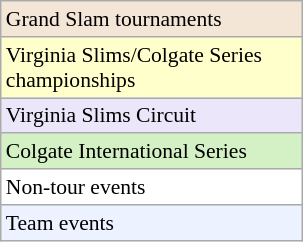<table class=wikitable  style=font-size:90%;width:16%>
<tr style="background:#F3E6D7;">
<td>Grand Slam tournaments</td>
</tr>
<tr style="background:#ffc;">
<td>Virginia Slims/Colgate Series championships</td>
</tr>
<tr style="background:#ebe6fa;">
<td>Virginia Slims Circuit</td>
</tr>
<tr style="background:#D4F1C5;">
<td>Colgate International Series</td>
</tr>
<tr style="background:#fff;">
<td>Non-tour events</td>
</tr>
<tr style="background:#ECF2FF;">
<td>Team events</td>
</tr>
</table>
